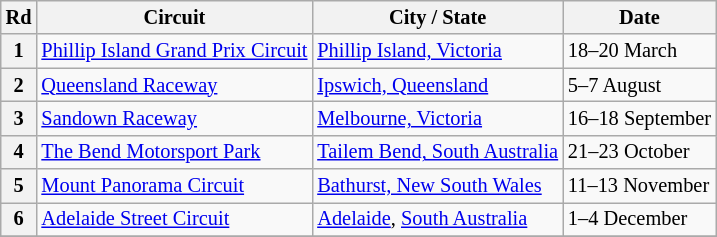<table class="wikitable" style=font-size:85%;>
<tr>
<th>Rd</th>
<th>Circuit</th>
<th>City / State</th>
<th>Date</th>
</tr>
<tr>
<th>1</th>
<td> <a href='#'>Phillip Island Grand Prix Circuit</a></td>
<td><a href='#'>Phillip Island, Victoria</a></td>
<td>18–20 March</td>
</tr>
<tr>
<th>2</th>
<td> <a href='#'>Queensland Raceway</a></td>
<td><a href='#'>Ipswich, Queensland</a></td>
<td>5–7 August</td>
</tr>
<tr>
<th>3</th>
<td> <a href='#'>Sandown Raceway</a></td>
<td><a href='#'>Melbourne, Victoria</a></td>
<td>16–18 September</td>
</tr>
<tr>
<th>4</th>
<td> <a href='#'>The Bend Motorsport Park</a></td>
<td><a href='#'>Tailem Bend, South Australia</a></td>
<td>21–23 October</td>
</tr>
<tr>
<th>5</th>
<td> <a href='#'>Mount Panorama Circuit</a></td>
<td><a href='#'>Bathurst, New South Wales</a></td>
<td>11–13 November</td>
</tr>
<tr>
<th>6</th>
<td> <a href='#'>Adelaide Street Circuit</a></td>
<td><a href='#'>Adelaide</a>, <a href='#'>South Australia</a></td>
<td>1–4 December</td>
</tr>
<tr>
</tr>
</table>
